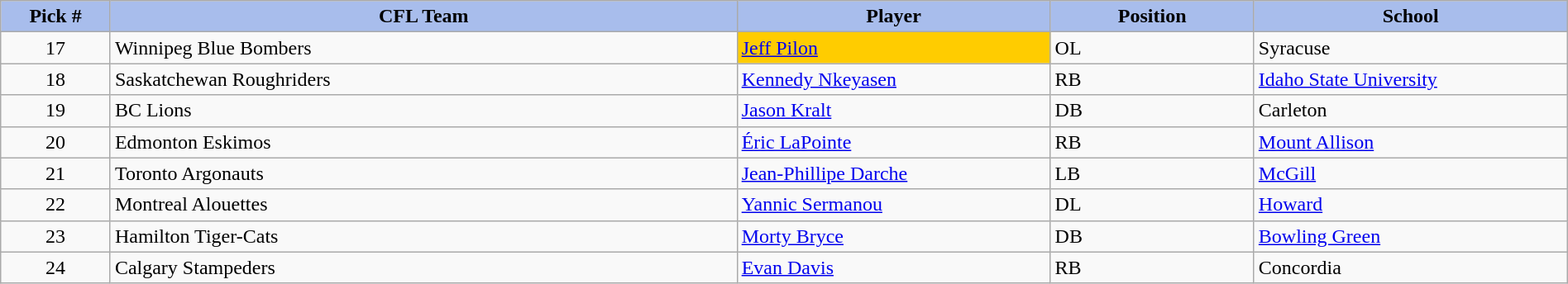<table class="wikitable" style="width: 100%">
<tr>
<th style="background:#A8BDEC;" width=7%>Pick #</th>
<th width=40% style="background:#A8BDEC;">CFL Team</th>
<th width=20% style="background:#A8BDEC;">Player</th>
<th width=13% style="background:#A8BDEC;">Position</th>
<th width=20% style="background:#A8BDEC;">School</th>
</tr>
<tr>
<td align=center>17</td>
<td>Winnipeg Blue Bombers</td>
<td bgcolor="#FFCC00"><a href='#'>Jeff Pilon</a></td>
<td>OL</td>
<td>Syracuse</td>
</tr>
<tr>
<td align=center>18</td>
<td>Saskatchewan Roughriders</td>
<td><a href='#'>Kennedy Nkeyasen</a></td>
<td>RB</td>
<td><a href='#'>Idaho State University</a></td>
</tr>
<tr>
<td align=center>19</td>
<td>BC Lions</td>
<td><a href='#'>Jason Kralt</a></td>
<td>DB</td>
<td>Carleton</td>
</tr>
<tr>
<td align=center>20</td>
<td>Edmonton Eskimos</td>
<td><a href='#'>Éric LaPointe</a></td>
<td>RB</td>
<td><a href='#'>Mount Allison</a></td>
</tr>
<tr>
<td align=center>21</td>
<td>Toronto Argonauts</td>
<td><a href='#'>Jean-Phillipe Darche</a></td>
<td>LB</td>
<td><a href='#'>McGill</a></td>
</tr>
<tr>
<td align=center>22</td>
<td>Montreal Alouettes</td>
<td><a href='#'>Yannic Sermanou</a></td>
<td>DL</td>
<td><a href='#'>Howard</a></td>
</tr>
<tr>
<td align=center>23</td>
<td>Hamilton Tiger-Cats</td>
<td><a href='#'>Morty Bryce</a></td>
<td>DB</td>
<td><a href='#'>Bowling Green</a></td>
</tr>
<tr>
<td align=center>24</td>
<td>Calgary Stampeders</td>
<td><a href='#'>Evan Davis</a></td>
<td>RB</td>
<td>Concordia</td>
</tr>
</table>
